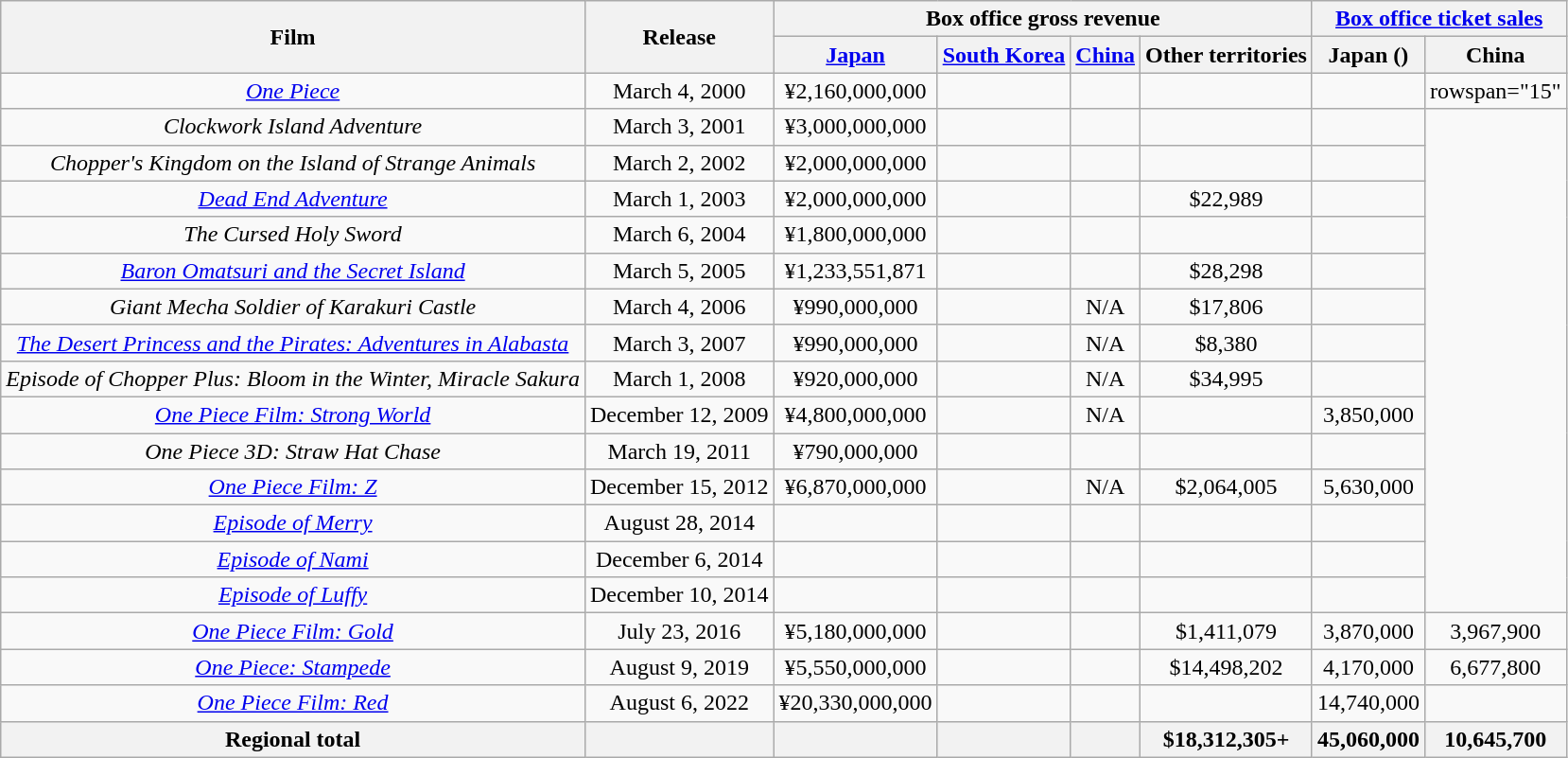<table class="wikitable sortable plainrowheaders" style="text-align:center;">
<tr>
<th scope="col" rowspan="2">Film</th>
<th scope="col" rowspan="2">Release</th>
<th colspan="4" scope="col">Box office gross revenue</th>
<th colspan="2" scope="col"><a href='#'>Box office ticket sales</a></th>
</tr>
<tr>
<th scope="col"><a href='#'>Japan</a></th>
<th scope="col"><a href='#'>South Korea</a></th>
<th><a href='#'>China</a></th>
<th scope="col">Other territories</th>
<th scope="col">Japan ()</th>
<th scope="col">China</th>
</tr>
<tr>
<td><em><a href='#'>One Piece</a></em></td>
<td>March 4, 2000</td>
<td>¥2,160,000,000</td>
<td></td>
<td></td>
<td></td>
<td></td>
<td>rowspan="15" </td>
</tr>
<tr>
<td><em>Clockwork Island Adventure</em></td>
<td>March 3, 2001</td>
<td>¥3,000,000,000</td>
<td></td>
<td></td>
<td></td>
<td></td>
</tr>
<tr>
<td><em>Chopper's Kingdom on the Island of Strange Animals</em></td>
<td>March 2, 2002</td>
<td>¥2,000,000,000</td>
<td></td>
<td></td>
<td></td>
<td></td>
</tr>
<tr>
<td><em><a href='#'>Dead End Adventure</a></em></td>
<td>March 1, 2003</td>
<td>¥2,000,000,000</td>
<td></td>
<td></td>
<td>$22,989</td>
<td></td>
</tr>
<tr>
<td><em>The Cursed Holy Sword</em></td>
<td>March 6, 2004</td>
<td>¥1,800,000,000</td>
<td></td>
<td></td>
<td></td>
<td></td>
</tr>
<tr>
<td><em><a href='#'>Baron Omatsuri and the Secret Island</a></em></td>
<td>March 5, 2005</td>
<td>¥1,233,551,871</td>
<td></td>
<td></td>
<td>$28,298</td>
<td></td>
</tr>
<tr>
<td><em>Giant Mecha Soldier of Karakuri Castle</em></td>
<td>March 4, 2006</td>
<td>¥990,000,000</td>
<td></td>
<td>N/A</td>
<td>$17,806</td>
<td></td>
</tr>
<tr>
<td><em><a href='#'>The Desert Princess and the Pirates: Adventures in Alabasta</a></em></td>
<td>March 3, 2007</td>
<td>¥990,000,000</td>
<td></td>
<td>N/A</td>
<td>$8,380</td>
<td></td>
</tr>
<tr>
<td><em>Episode of Chopper Plus: Bloom in the Winter, Miracle Sakura</em></td>
<td>March 1, 2008</td>
<td>¥920,000,000</td>
<td></td>
<td>N/A</td>
<td>$34,995</td>
<td></td>
</tr>
<tr>
<td><em><a href='#'>One Piece Film: Strong World</a></em></td>
<td>December 12, 2009</td>
<td>¥4,800,000,000</td>
<td></td>
<td>N/A</td>
<td></td>
<td>3,850,000</td>
</tr>
<tr>
<td><em>One Piece 3D: Straw Hat Chase</em></td>
<td>March 19, 2011</td>
<td>¥790,000,000</td>
<td></td>
<td></td>
<td></td>
<td></td>
</tr>
<tr>
<td><em><a href='#'>One Piece Film: Z</a></em></td>
<td>December 15, 2012</td>
<td>¥6,870,000,000</td>
<td></td>
<td>N/A</td>
<td>$2,064,005</td>
<td>5,630,000</td>
</tr>
<tr>
<td><em><a href='#'>Episode of Merry</a></em></td>
<td>August 28, 2014</td>
<td></td>
<td></td>
<td></td>
<td></td>
<td></td>
</tr>
<tr>
<td><em><a href='#'>Episode of Nami</a></em></td>
<td>December 6, 2014</td>
<td></td>
<td></td>
<td></td>
<td></td>
<td></td>
</tr>
<tr>
<td><em><a href='#'>Episode of Luffy</a></em></td>
<td>December 10, 2014</td>
<td></td>
<td></td>
<td></td>
<td></td>
<td></td>
</tr>
<tr>
<td><em><a href='#'>One Piece Film: Gold</a></em></td>
<td>July 23, 2016</td>
<td>¥5,180,000,000</td>
<td></td>
<td></td>
<td>$1,411,079</td>
<td>3,870,000</td>
<td>3,967,900</td>
</tr>
<tr>
<td><em><a href='#'>One Piece: Stampede</a></em></td>
<td>August 9, 2019</td>
<td>¥5,550,000,000</td>
<td></td>
<td></td>
<td>$14,498,202</td>
<td>4,170,000</td>
<td>6,677,800</td>
</tr>
<tr>
<td><em><a href='#'>One Piece Film: Red</a></em></td>
<td>August 6, 2022</td>
<td>¥20,330,000,000</td>
<td></td>
<td></td>
<td></td>
<td>14,740,000</td>
<td></td>
</tr>
<tr>
<th>Regional total</th>
<th></th>
<th></th>
<th></th>
<th></th>
<th>$18,312,305+</th>
<th>45,060,000</th>
<th>10,645,700</th>
</tr>
</table>
